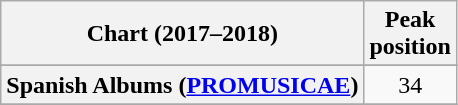<table class="wikitable sortable plainrowheaders" style="text-align:center">
<tr>
<th scope="col">Chart (2017–2018)</th>
<th scope="col">Peak<br>position</th>
</tr>
<tr>
</tr>
<tr>
</tr>
<tr>
</tr>
<tr>
</tr>
<tr>
</tr>
<tr>
</tr>
<tr>
</tr>
<tr>
<th scope="row">Spanish Albums (<a href='#'>PROMUSICAE</a>)</th>
<td>34</td>
</tr>
<tr>
</tr>
</table>
